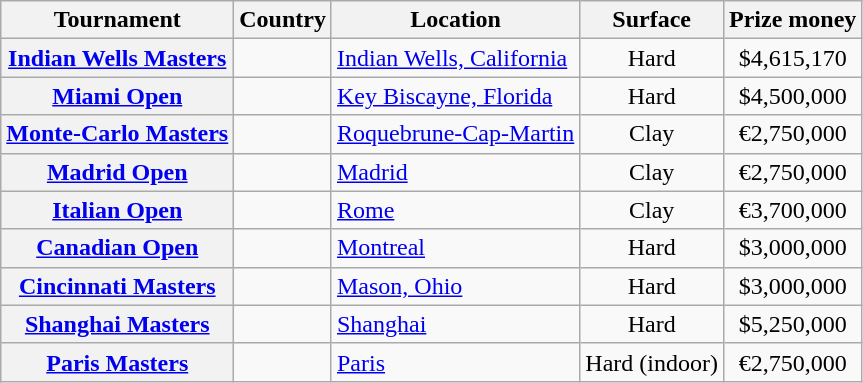<table class="wikitable plainrowheaders nowrap">
<tr>
<th scope="col">Tournament</th>
<th scope="col">Country</th>
<th scope="col">Location</th>
<th scope="col">Surface</th>
<th scope="col">Prize money</th>
</tr>
<tr>
<th scope="row"><a href='#'>Indian Wells Masters</a></th>
<td></td>
<td><a href='#'>Indian Wells, California</a></td>
<td align="center">Hard</td>
<td align="center">$4,615,170</td>
</tr>
<tr>
<th scope="row"><a href='#'>Miami Open</a></th>
<td></td>
<td><a href='#'>Key Biscayne, Florida</a></td>
<td align="center">Hard</td>
<td align="center">$4,500,000</td>
</tr>
<tr>
<th scope="row"><a href='#'>Monte-Carlo Masters</a></th>
<td></td>
<td><a href='#'>Roquebrune-Cap-Martin</a></td>
<td align="center">Clay</td>
<td align="center">€2,750,000</td>
</tr>
<tr>
<th scope="row"><a href='#'>Madrid Open</a></th>
<td></td>
<td><a href='#'>Madrid</a></td>
<td align="center">Clay</td>
<td align="center">€2,750,000</td>
</tr>
<tr>
<th scope="row"><a href='#'>Italian Open</a></th>
<td></td>
<td><a href='#'>Rome</a></td>
<td align="center">Clay</td>
<td align="center">€3,700,000</td>
</tr>
<tr>
<th scope="row"><a href='#'>Canadian Open</a></th>
<td></td>
<td><a href='#'>Montreal</a></td>
<td align="center">Hard</td>
<td align="center">$3,000,000</td>
</tr>
<tr>
<th scope="row"><a href='#'>Cincinnati Masters</a></th>
<td></td>
<td><a href='#'>Mason, Ohio</a></td>
<td align="center">Hard</td>
<td align="center">$3,000,000</td>
</tr>
<tr>
<th scope="row"><a href='#'>Shanghai Masters</a></th>
<td></td>
<td><a href='#'>Shanghai</a></td>
<td align="center">Hard</td>
<td align="center">$5,250,000</td>
</tr>
<tr>
<th scope="row"><a href='#'>Paris Masters</a></th>
<td></td>
<td><a href='#'>Paris</a></td>
<td align="center">Hard (indoor)</td>
<td align="center">€2,750,000</td>
</tr>
</table>
